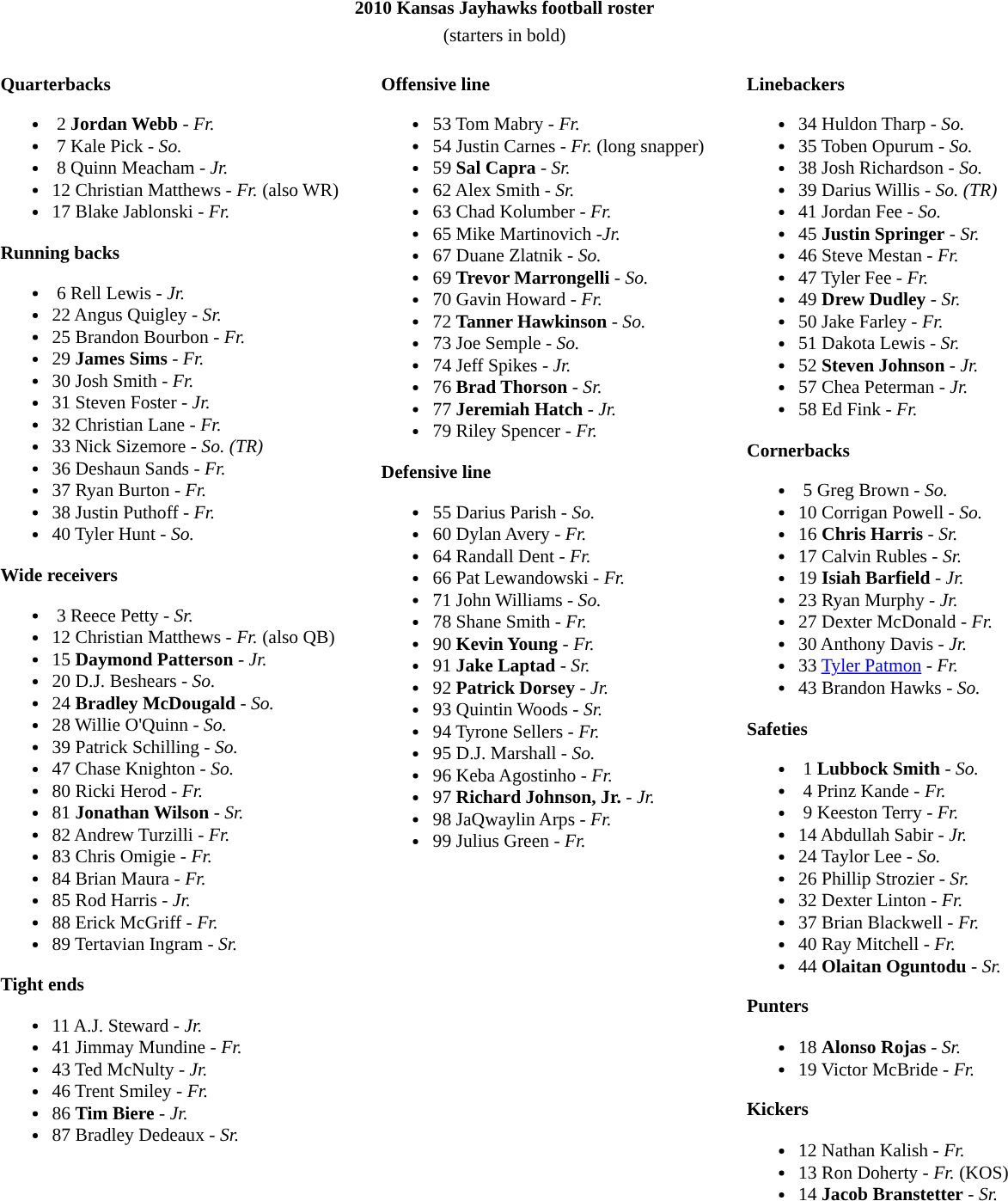<table class="toccolours" style="font-size:90%;">
<tr style="text-align:center;">
<th colspan="5">2010 Kansas Jayhawks football roster</th>
</tr>
<tr>
<td colspan="5" align="center">(starters in bold)</td>
</tr>
<tr>
<td valign="top"><br><strong>Quarterbacks</strong><ul><li> 2  <strong>Jordan Webb</strong> - <em> Fr.</em></li><li> 7  Kale Pick - <em> So.</em></li><li> 8  Quinn Meacham - <em>Jr.</em></li><li>12  Christian Matthews - <em> Fr.</em> (also WR)</li><li>17  Blake Jablonski - <em>Fr.</em></li></ul><strong>Running backs</strong><ul><li>  6  Rell Lewis - <em> Jr.</em></li><li>22  Angus Quigley - <em> Sr.</em></li><li>25  Brandon Bourbon - <em>Fr.</em></li><li>29  <strong>James Sims</strong> - <em>Fr.</em></li><li>30  Josh Smith - <em>Fr.</em></li><li>31  Steven Foster - <em> Jr.</em></li><li>32  Christian Lane - <em>Fr.</em></li><li>33  Nick Sizemore - <em>So. (TR)</em></li><li>36  Deshaun Sands - <em> Fr.</em></li><li>37  Ryan Burton - <em> Fr.</em></li><li>38  Justin Puthoff - <em> Fr.</em></li><li>40  Tyler Hunt - <em> So.</em></li></ul><strong>Wide receivers</strong><ul><li> 3  Reece Petty - <em> Sr.</em></li><li>12  Christian Matthews - <em> Fr.</em> (also QB)</li><li>15  <strong>Daymond Patterson</strong> - <em>Jr.</em></li><li>20  D.J. Beshears - <em>So.</em></li><li>24  <strong>Bradley McDougald</strong> - <em>So.</em></li><li>28  Willie O'Quinn - <em> So.</em></li><li>39  Patrick Schilling - <em> So.</em></li><li>47  Chase Knighton - <em> So.</em></li><li>80  Ricki Herod - <em>Fr.</em></li><li>81  <strong>Jonathan Wilson</strong> - <em>Sr.</em></li><li>82  Andrew Turzilli - <em>Fr.</em></li><li>83  Chris Omigie - <em> Fr.</em></li><li>84  Brian Maura - <em>Fr.</em></li><li>85  Rod Harris - <em> Jr.</em></li><li>88  Erick McGriff - <em> Fr.</em></li><li>89  Tertavian Ingram - <em> Sr.</em></li></ul><strong>Tight ends</strong><ul><li>11  A.J. Steward - <em> Jr.</em></li><li>41  Jimmay Mundine - <em>Fr.</em></li><li>43  Ted McNulty - <em> Jr.</em></li><li>46  Trent Smiley - <em>Fr.</em></li><li>86  <strong>Tim Biere</strong> - <em>Jr.</em></li><li>87  Bradley Dedeaux - <em> Sr.</em></li></ul></td>
<td width="25"> </td>
<td valign="top"><br><strong>Offensive line</strong><ul><li>53  Tom Mabry - <em> Fr.</em></li><li>54  Justin Carnes - <em> Fr.</em> (long snapper)</li><li>59  <strong>Sal Capra</strong> - <em> Sr.</em></li><li>62  Alex Smith - <em> Sr.</em></li><li>63  Chad Kolumber - <em>Fr.</em></li><li>65  Mike Martinovich -<em>Jr.</em></li><li>67  Duane Zlatnik - <em> So.</em></li><li>69  <strong>Trevor Marrongelli</strong> - <em> So.</em></li><li>70  Gavin Howard - <em> Fr.</em></li><li>72  <strong>Tanner Hawkinson</strong> - <em> So.</em></li><li>73  Joe Semple - <em> So.</em></li><li> 74  Jeff Spikes - <em> Jr.</em></li><li>76  <strong>Brad Thorson</strong> - <em> Sr.</em></li><li>77  <strong>Jeremiah Hatch</strong> - <em> Jr.</em></li><li>79  Riley Spencer - <em> Fr.</em></li></ul><strong>Defensive line</strong><ul><li>55  Darius Parish - <em> So.</em></li><li>60  Dylan Avery - <em>Fr.</em></li><li>64  Randall Dent - <em> Fr.</em></li><li>66  Pat Lewandowski - <em>Fr.</em></li><li>71  John Williams - <em> So.</em></li><li>78  Shane Smith - <em> Fr.</em></li><li>90  <strong>Kevin Young</strong> - <em> Fr.</em></li><li>91  <strong>Jake Laptad</strong> - <em>Sr.</em></li><li>92  <strong>Patrick Dorsey</strong> - <em> Jr.</em></li><li>93  Quintin Woods - <em>Sr.</em></li><li>94  Tyrone Sellers - <em> Fr.</em></li><li>95  D.J. Marshall - <em> So.</em></li><li>96  Keba Agostinho - <em>Fr.</em></li><li>97  <strong>Richard Johnson, Jr.</strong> - <em> Jr.</em></li><li>98  JaQwaylin Arps - <em>Fr.</em></li><li>99  Julius Green - <em>Fr.</em></li></ul></td>
<td width="25"> </td>
<td valign="top"><br><strong>Linebackers</strong><ul><li> 34  Huldon Tharp - <em>So.</em></li><li>35  Toben Opurum - <em>So.</em></li><li>38  Josh Richardson - <em> So.</em></li><li>39  Darius Willis - <em>So. (TR)</em></li><li>41  Jordan Fee - <em> So.</em></li><li>45  <strong>Justin Springer</strong> - <em>Sr.</em></li><li>46  Steve Mestan - <em> Fr.</em></li><li>47  Tyler Fee - <em>Fr.</em></li><li>49  <strong>Drew Dudley</strong> - <em>Sr.</em></li><li>50  Jake Farley - <em>Fr.</em></li><li>51  Dakota Lewis - <em> Sr.</em></li><li>52  <strong>Steven Johnson</strong> - <em>Jr.</em></li><li>57  Chea Peterman - <em> Jr.</em></li><li> 58  Ed Fink - <em>Fr.</em></li></ul><strong>Cornerbacks</strong><ul><li> 5  Greg Brown - <em> So.</em></li><li>10  Corrigan Powell - <em> So.</em></li><li>16  <strong>Chris Harris</strong> - <em>Sr.</em></li><li>17  Calvin Rubles - <em>Sr.</em></li><li>19  <strong>Isiah Barfield</strong> - <em> Jr.</em></li><li>23  Ryan Murphy - <em> Jr.</em></li><li>27  Dexter McDonald - <em>Fr.</em></li><li>30  Anthony Davis - <em> Jr.</em></li><li>33  <a href='#'>Tyler Patmon</a> - <em> Fr.</em></li><li>43  Brandon Hawks - <em> So.</em></li></ul><strong>Safeties</strong><ul><li> 1  <strong>Lubbock Smith</strong> - <em> So.</em></li><li> 4  Prinz Kande - <em> Fr.</em></li><li> 9  Keeston Terry - <em>Fr.</em></li><li>14  Abdullah Sabir - <em>Jr.</em></li><li>24  Taylor Lee - <em> So.</em></li><li>26  Phillip Strozier - <em> Sr.</em></li><li>32  Dexter Linton - <em> Fr.</em></li><li>37  Brian Blackwell - <em> Fr.</em></li><li>40  Ray Mitchell - <em>Fr.</em></li><li>44  <strong>Olaitan Oguntodu</strong> - <em> Sr.</em></li></ul><strong>Punters</strong><ul><li>18  <strong>Alonso Rojas</strong> - <em>Sr.</em></li><li>19  Victor McBride - <em>Fr.</em></li></ul><strong>Kickers</strong><ul><li>12  Nathan Kalish - <em> Fr.</em></li><li>13  Ron Doherty - <em>Fr.</em> (KOS)</li><li>14  <strong>Jacob Branstetter</strong> - <em> Sr.</em></li></ul></td>
</tr>
</table>
